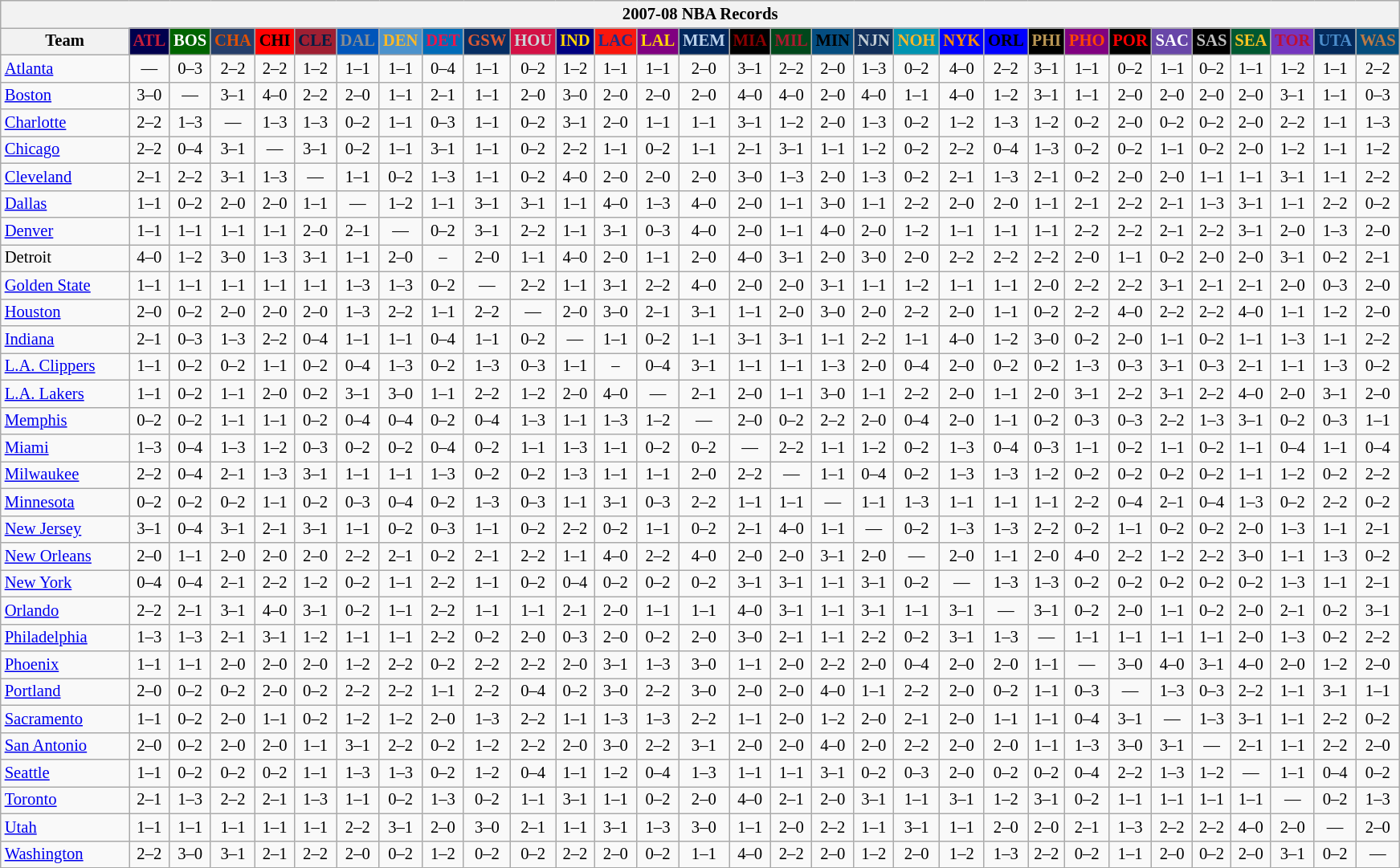<table class="wikitable" style="font-size:86%; text-align:center;">
<tr>
<th colspan=31>2007-08 NBA Records</th>
</tr>
<tr>
<th width=100>Team</th>
<th style="background:#00004d;color:#C41E3a;width=35">ATL</th>
<th style="background:#006400;color:#FFFFFF;width=35">BOS</th>
<th style="background:#253E6A;color:#DF5106;width=35">CHA</th>
<th style="background:#FF0000;color:#000000;width=35">CHI</th>
<th style="background:#9F1F32;color:#001D43;width=35">CLE</th>
<th style="background:#0055BA;color:#898D8F;width=35">DAL</th>
<th style="background:#4C92CC;color:#FDB827;width=35">DEN</th>
<th style="background:#006BB7;color:#ED164B;width=35">DET</th>
<th style="background:#072E63;color:#DC5A34;width=35">GSW</th>
<th style="background:#D31145;color:#CBD4D8;width=35">HOU</th>
<th style="background:#000080;color:#FFD700;width=35">IND</th>
<th style="background:#F9160D;color:#1A2E8B;width=35">LAC</th>
<th style="background:#800080;color:#FFD700;width=35">LAL</th>
<th style="background:#00265B;color:#BAD1EB;width=35">MEM</th>
<th style="background:#000000;color:#8B0000;width=35">MIA</th>
<th style="background:#00471B;color:#AC1A2F;width=35">MIL</th>
<th style="background:#044D80;color:#000000;width=35">MIN</th>
<th style="background:#12305B;color:#C4CED4;width=35">NJN</th>
<th style="background:#0093B1;color:#FDB827;width=35">NOH</th>
<th style="background:#0000FF;color:#FF8C00;width=35">NYK</th>
<th style="background:#0000FF;color:#000000;width=35">ORL</th>
<th style="background:#000000;color:#BB9754;width=35">PHI</th>
<th style="background:#800080;color:#FF4500;width=35">PHO</th>
<th style="background:#000000;color:#FF0000;width=35">POR</th>
<th style="background:#6846A8;color:#FFFFFF;width=35">SAC</th>
<th style="background:#000000;color:#C0C0C0;width=35">SAS</th>
<th style="background:#005831;color:#FFC322;width=35">SEA</th>
<th style="background:#7436BF;color:#BE0F34;width=35">TOR</th>
<th style="background:#042A5C;color:#4C8ECC;width=35">UTA</th>
<th style="background:#044D7D;color:#BC7A44;width=35">WAS</th>
</tr>
<tr>
<td style="text-align:left;"><a href='#'>Atlanta</a></td>
<td>—</td>
<td>0–3</td>
<td>2–2</td>
<td>2–2</td>
<td>1–2</td>
<td>1–1</td>
<td>1–1</td>
<td>0–4</td>
<td>1–1</td>
<td>0–2</td>
<td>1–2</td>
<td>1–1</td>
<td>1–1</td>
<td>2–0</td>
<td>3–1</td>
<td>2–2</td>
<td>2–0</td>
<td>1–3</td>
<td>0–2</td>
<td>4–0</td>
<td>2–2</td>
<td>3–1</td>
<td>1–1</td>
<td>0–2</td>
<td>1–1</td>
<td>0–2</td>
<td>1–1</td>
<td>1–2</td>
<td>1–1</td>
<td>2–2</td>
</tr>
<tr>
<td style="text-align:left;"><a href='#'>Boston</a></td>
<td>3–0</td>
<td>—</td>
<td>3–1</td>
<td>4–0</td>
<td>2–2</td>
<td>2–0</td>
<td>1–1</td>
<td>2–1</td>
<td>1–1</td>
<td>2–0</td>
<td>3–0</td>
<td>2–0</td>
<td>2–0</td>
<td>2–0</td>
<td>4–0</td>
<td>4–0</td>
<td>2–0</td>
<td>4–0</td>
<td>1–1</td>
<td>4–0</td>
<td>1–2</td>
<td>3–1</td>
<td>1–1</td>
<td>2–0</td>
<td>2–0</td>
<td>2–0</td>
<td>2–0</td>
<td>3–1</td>
<td>1–1</td>
<td>0–3</td>
</tr>
<tr>
<td style="text-align:left;"><a href='#'>Charlotte</a></td>
<td>2–2</td>
<td>1–3</td>
<td>—</td>
<td>1–3</td>
<td>1–3</td>
<td>0–2</td>
<td>1–1</td>
<td>0–3</td>
<td>1–1</td>
<td>0–2</td>
<td>3–1</td>
<td>2–0</td>
<td>1–1</td>
<td>1–1</td>
<td>3–1</td>
<td>1–2</td>
<td>2–0</td>
<td>1–3</td>
<td>0–2</td>
<td>1–2</td>
<td>1–3</td>
<td>1–2</td>
<td>0–2</td>
<td>2–0</td>
<td>0–2</td>
<td>0–2</td>
<td>2–0</td>
<td>2–2</td>
<td>1–1</td>
<td>1–3</td>
</tr>
<tr>
<td style="text-align:left;"><a href='#'>Chicago</a></td>
<td>2–2</td>
<td>0–4</td>
<td>3–1</td>
<td>—</td>
<td>3–1</td>
<td>0–2</td>
<td>1–1</td>
<td>3–1</td>
<td>1–1</td>
<td>0–2</td>
<td>2–2</td>
<td>1–1</td>
<td>0–2</td>
<td>1–1</td>
<td>2–1</td>
<td>3–1</td>
<td>1–1</td>
<td>1–2</td>
<td>0–2</td>
<td>2–2</td>
<td>0–4</td>
<td>1–3</td>
<td>0–2</td>
<td>0–2</td>
<td>1–1</td>
<td>0–2</td>
<td>2–0</td>
<td>1–2</td>
<td>1–1</td>
<td>1–2</td>
</tr>
<tr>
<td style="text-align:left;"><a href='#'>Cleveland</a></td>
<td>2–1</td>
<td>2–2</td>
<td>3–1</td>
<td>1–3</td>
<td>—</td>
<td>1–1</td>
<td>0–2</td>
<td>1–3</td>
<td>1–1</td>
<td>0–2</td>
<td>4–0</td>
<td>2–0</td>
<td>2–0</td>
<td>2–0</td>
<td>3–0</td>
<td>1–3</td>
<td>2–0</td>
<td>1–3</td>
<td>0–2</td>
<td>2–1</td>
<td>1–3</td>
<td>2–1</td>
<td>0–2</td>
<td>2–0</td>
<td>2–0</td>
<td>1–1</td>
<td>1–1</td>
<td>3–1</td>
<td>1–1</td>
<td>2–2</td>
</tr>
<tr>
<td style="text-align:left;"><a href='#'>Dallas</a></td>
<td>1–1</td>
<td>0–2</td>
<td>2–0</td>
<td>2–0</td>
<td>1–1</td>
<td>—</td>
<td>1–2</td>
<td>1–1</td>
<td>3–1</td>
<td>3–1</td>
<td>1–1</td>
<td>4–0</td>
<td>1–3</td>
<td>4–0</td>
<td>2–0</td>
<td>1–1</td>
<td>3–0</td>
<td>1–1</td>
<td>2–2</td>
<td>2–0</td>
<td>2–0</td>
<td>1–1</td>
<td>2–1</td>
<td>2–2</td>
<td>2–1</td>
<td>1–3</td>
<td>3–1</td>
<td>1–1</td>
<td>2–2</td>
<td>0–2</td>
</tr>
<tr>
<td style="text-align:left;"><a href='#'>Denver</a></td>
<td>1–1</td>
<td>1–1</td>
<td>1–1</td>
<td>1–1</td>
<td>2–0</td>
<td>2–1</td>
<td>—</td>
<td>0–2</td>
<td>3–1</td>
<td>2–2</td>
<td>1–1</td>
<td>3–1</td>
<td>0–3</td>
<td>4–0</td>
<td>2–0</td>
<td>1–1</td>
<td>4–0</td>
<td>2–0</td>
<td>1–2</td>
<td>1–1</td>
<td>1–1</td>
<td>1–1</td>
<td>2–2</td>
<td>2–2</td>
<td>2–1</td>
<td>2–2</td>
<td>3–1</td>
<td>2–0</td>
<td>1–3</td>
<td>2–0</td>
</tr>
<tr>
<td style="text-align:left;">Detroit</td>
<td>4–0</td>
<td>1–2</td>
<td>3–0</td>
<td>1–3</td>
<td>3–1</td>
<td>1–1</td>
<td>2–0</td>
<td>–</td>
<td>2–0</td>
<td>1–1</td>
<td>4–0</td>
<td>2–0</td>
<td>1–1</td>
<td>2–0</td>
<td>4–0</td>
<td>3–1</td>
<td>2–0</td>
<td>3–0</td>
<td>2–0</td>
<td>2–2</td>
<td>2–2</td>
<td>2–2</td>
<td>2–0</td>
<td>1–1</td>
<td>0–2</td>
<td>2–0</td>
<td>2–0</td>
<td>3–1</td>
<td>0–2</td>
<td>2–1</td>
</tr>
<tr>
<td style="text-align:left;"><a href='#'>Golden State</a></td>
<td>1–1</td>
<td>1–1</td>
<td>1–1</td>
<td>1–1</td>
<td>1–1</td>
<td>1–3</td>
<td>1–3</td>
<td>0–2</td>
<td>—</td>
<td>2–2</td>
<td>1–1</td>
<td>3–1</td>
<td>2–2</td>
<td>4–0</td>
<td>2–0</td>
<td>2–0</td>
<td>3–1</td>
<td>1–1</td>
<td>1–2</td>
<td>1–1</td>
<td>1–1</td>
<td>2–0</td>
<td>2–2</td>
<td>2–2</td>
<td>3–1</td>
<td>2–1</td>
<td>2–1</td>
<td>2–0</td>
<td>0–3</td>
<td>2–0</td>
</tr>
<tr>
<td style="text-align:left;"><a href='#'>Houston</a></td>
<td>2–0</td>
<td>0–2</td>
<td>2–0</td>
<td>2–0</td>
<td>2–0</td>
<td>1–3</td>
<td>2–2</td>
<td>1–1</td>
<td>2–2</td>
<td>—</td>
<td>2–0</td>
<td>3–0</td>
<td>2–1</td>
<td>3–1</td>
<td>1–1</td>
<td>2–0</td>
<td>3–0</td>
<td>2–0</td>
<td>2–2</td>
<td>2–0</td>
<td>1–1</td>
<td>0–2</td>
<td>2–2</td>
<td>4–0</td>
<td>2–2</td>
<td>2–2</td>
<td>4–0</td>
<td>1–1</td>
<td>1–2</td>
<td>2–0</td>
</tr>
<tr>
<td style="text-align:left;"><a href='#'>Indiana</a></td>
<td>2–1</td>
<td>0–3</td>
<td>1–3</td>
<td>2–2</td>
<td>0–4</td>
<td>1–1</td>
<td>1–1</td>
<td>0–4</td>
<td>1–1</td>
<td>0–2</td>
<td>—</td>
<td>1–1</td>
<td>0–2</td>
<td>1–1</td>
<td>3–1</td>
<td>3–1</td>
<td>1–1</td>
<td>2–2</td>
<td>1–1</td>
<td>4–0</td>
<td>1–2</td>
<td>3–0</td>
<td>0–2</td>
<td>2–0</td>
<td>1–1</td>
<td>0–2</td>
<td>1–1</td>
<td>1–3</td>
<td>1–1</td>
<td>2–2</td>
</tr>
<tr>
<td style="text-align:left;"><a href='#'>L.A. Clippers</a></td>
<td>1–1</td>
<td>0–2</td>
<td>0–2</td>
<td>1–1</td>
<td>0–2</td>
<td>0–4</td>
<td>1–3</td>
<td>0–2</td>
<td>1–3</td>
<td>0–3</td>
<td>1–1</td>
<td>–</td>
<td>0–4</td>
<td>3–1</td>
<td>1–1</td>
<td>1–1</td>
<td>1–3</td>
<td>2–0</td>
<td>0–4</td>
<td>2–0</td>
<td>0–2</td>
<td>0–2</td>
<td>1–3</td>
<td>0–3</td>
<td>3–1</td>
<td>0–3</td>
<td>2–1</td>
<td>1–1</td>
<td>1–3</td>
<td>0–2</td>
</tr>
<tr>
<td style="text-align:left;"><a href='#'>L.A. Lakers</a></td>
<td>1–1</td>
<td>0–2</td>
<td>1–1</td>
<td>2–0</td>
<td>0–2</td>
<td>3–1</td>
<td>3–0</td>
<td>1–1</td>
<td>2–2</td>
<td>1–2</td>
<td>2–0</td>
<td>4–0</td>
<td>—</td>
<td>2–1</td>
<td>2–0</td>
<td>1–1</td>
<td>3–0</td>
<td>1–1</td>
<td>2–2</td>
<td>2–0</td>
<td>1–1</td>
<td>2–0</td>
<td>3–1</td>
<td>2–2</td>
<td>3–1</td>
<td>2–2</td>
<td>4–0</td>
<td>2–0</td>
<td>3–1</td>
<td>2–0</td>
</tr>
<tr>
<td style="text-align:left;"><a href='#'>Memphis</a></td>
<td>0–2</td>
<td>0–2</td>
<td>1–1</td>
<td>1–1</td>
<td>0–2</td>
<td>0–4</td>
<td>0–4</td>
<td>0–2</td>
<td>0–4</td>
<td>1–3</td>
<td>1–1</td>
<td>1–3</td>
<td>1–2</td>
<td>—</td>
<td>2–0</td>
<td>0–2</td>
<td>2–2</td>
<td>2–0</td>
<td>0–4</td>
<td>2–0</td>
<td>1–1</td>
<td>0–2</td>
<td>0–3</td>
<td>0–3</td>
<td>2–2</td>
<td>1–3</td>
<td>3–1</td>
<td>0–2</td>
<td>0–3</td>
<td>1–1</td>
</tr>
<tr>
<td style="text-align:left;"><a href='#'>Miami</a></td>
<td>1–3</td>
<td>0–4</td>
<td>1–3</td>
<td>1–2</td>
<td>0–3</td>
<td>0–2</td>
<td>0–2</td>
<td>0–4</td>
<td>0–2</td>
<td>1–1</td>
<td>1–3</td>
<td>1–1</td>
<td>0–2</td>
<td>0–2</td>
<td>—</td>
<td>2–2</td>
<td>1–1</td>
<td>1–2</td>
<td>0–2</td>
<td>1–3</td>
<td>0–4</td>
<td>0–3</td>
<td>1–1</td>
<td>0–2</td>
<td>1–1</td>
<td>0–2</td>
<td>1–1</td>
<td>0–4</td>
<td>1–1</td>
<td>0–4</td>
</tr>
<tr>
<td style="text-align:left;"><a href='#'>Milwaukee</a></td>
<td>2–2</td>
<td>0–4</td>
<td>2–1</td>
<td>1–3</td>
<td>3–1</td>
<td>1–1</td>
<td>1–1</td>
<td>1–3</td>
<td>0–2</td>
<td>0–2</td>
<td>1–3</td>
<td>1–1</td>
<td>1–1</td>
<td>2–0</td>
<td>2–2</td>
<td>—</td>
<td>1–1</td>
<td>0–4</td>
<td>0–2</td>
<td>1–3</td>
<td>1–3</td>
<td>1–2</td>
<td>0–2</td>
<td>0–2</td>
<td>0–2</td>
<td>0–2</td>
<td>1–1</td>
<td>1–2</td>
<td>0–2</td>
<td>2–2</td>
</tr>
<tr>
<td style="text-align:left;"><a href='#'>Minnesota</a></td>
<td>0–2</td>
<td>0–2</td>
<td>0–2</td>
<td>1–1</td>
<td>0–2</td>
<td>0–3</td>
<td>0–4</td>
<td>0–2</td>
<td>1–3</td>
<td>0–3</td>
<td>1–1</td>
<td>3–1</td>
<td>0–3</td>
<td>2–2</td>
<td>1–1</td>
<td>1–1</td>
<td>—</td>
<td>1–1</td>
<td>1–3</td>
<td>1–1</td>
<td>1–1</td>
<td>1–1</td>
<td>2–2</td>
<td>0–4</td>
<td>2–1</td>
<td>0–4</td>
<td>1–3</td>
<td>0–2</td>
<td>2–2</td>
<td>0–2</td>
</tr>
<tr>
<td style="text-align:left;"><a href='#'>New Jersey</a></td>
<td>3–1</td>
<td>0–4</td>
<td>3–1</td>
<td>2–1</td>
<td>3–1</td>
<td>1–1</td>
<td>0–2</td>
<td>0–3</td>
<td>1–1</td>
<td>0–2</td>
<td>2–2</td>
<td>0–2</td>
<td>1–1</td>
<td>0–2</td>
<td>2–1</td>
<td>4–0</td>
<td>1–1</td>
<td>—</td>
<td>0–2</td>
<td>1–3</td>
<td>1–3</td>
<td>2–2</td>
<td>0–2</td>
<td>1–1</td>
<td>0–2</td>
<td>0–2</td>
<td>2–0</td>
<td>1–3</td>
<td>1–1</td>
<td>2–1</td>
</tr>
<tr>
<td style="text-align:left;"><a href='#'>New Orleans</a></td>
<td>2–0</td>
<td>1–1</td>
<td>2–0</td>
<td>2–0</td>
<td>2–0</td>
<td>2–2</td>
<td>2–1</td>
<td>0–2</td>
<td>2–1</td>
<td>2–2</td>
<td>1–1</td>
<td>4–0</td>
<td>2–2</td>
<td>4–0</td>
<td>2–0</td>
<td>2–0</td>
<td>3–1</td>
<td>2–0</td>
<td>—</td>
<td>2–0</td>
<td>1–1</td>
<td>2–0</td>
<td>4–0</td>
<td>2–2</td>
<td>1–2</td>
<td>2–2</td>
<td>3–0</td>
<td>1–1</td>
<td>1–3</td>
<td>0–2</td>
</tr>
<tr>
<td style="text-align:left;"><a href='#'>New York</a></td>
<td>0–4</td>
<td>0–4</td>
<td>2–1</td>
<td>2–2</td>
<td>1–2</td>
<td>0–2</td>
<td>1–1</td>
<td>2–2</td>
<td>1–1</td>
<td>0–2</td>
<td>0–4</td>
<td>0–2</td>
<td>0–2</td>
<td>0–2</td>
<td>3–1</td>
<td>3–1</td>
<td>1–1</td>
<td>3–1</td>
<td>0–2</td>
<td>—</td>
<td>1–3</td>
<td>1–3</td>
<td>0–2</td>
<td>0–2</td>
<td>0–2</td>
<td>0–2</td>
<td>0–2</td>
<td>1–3</td>
<td>1–1</td>
<td>2–1</td>
</tr>
<tr>
<td style="text-align:left;"><a href='#'>Orlando</a></td>
<td>2–2</td>
<td>2–1</td>
<td>3–1</td>
<td>4–0</td>
<td>3–1</td>
<td>0–2</td>
<td>1–1</td>
<td>2–2</td>
<td>1–1</td>
<td>1–1</td>
<td>2–1</td>
<td>2–0</td>
<td>1–1</td>
<td>1–1</td>
<td>4–0</td>
<td>3–1</td>
<td>1–1</td>
<td>3–1</td>
<td>1–1</td>
<td>3–1</td>
<td>—</td>
<td>3–1</td>
<td>0–2</td>
<td>2–0</td>
<td>1–1</td>
<td>0–2</td>
<td>2–0</td>
<td>2–1</td>
<td>0–2</td>
<td>3–1</td>
</tr>
<tr>
<td style="text-align:left;"><a href='#'>Philadelphia</a></td>
<td>1–3</td>
<td>1–3</td>
<td>2–1</td>
<td>3–1</td>
<td>1–2</td>
<td>1–1</td>
<td>1–1</td>
<td>2–2</td>
<td>0–2</td>
<td>2–0</td>
<td>0–3</td>
<td>2–0</td>
<td>0–2</td>
<td>2–0</td>
<td>3–0</td>
<td>2–1</td>
<td>1–1</td>
<td>2–2</td>
<td>0–2</td>
<td>3–1</td>
<td>1–3</td>
<td>—</td>
<td>1–1</td>
<td>1–1</td>
<td>1–1</td>
<td>1–1</td>
<td>2–0</td>
<td>1–3</td>
<td>0–2</td>
<td>2–2</td>
</tr>
<tr>
<td style="text-align:left;"><a href='#'>Phoenix</a></td>
<td>1–1</td>
<td>1–1</td>
<td>2–0</td>
<td>2–0</td>
<td>2–0</td>
<td>1–2</td>
<td>2–2</td>
<td>0–2</td>
<td>2–2</td>
<td>2–2</td>
<td>2–0</td>
<td>3–1</td>
<td>1–3</td>
<td>3–0</td>
<td>1–1</td>
<td>2–0</td>
<td>2–2</td>
<td>2–0</td>
<td>0–4</td>
<td>2–0</td>
<td>2–0</td>
<td>1–1</td>
<td>—</td>
<td>3–0</td>
<td>4–0</td>
<td>3–1</td>
<td>4–0</td>
<td>2–0</td>
<td>1–2</td>
<td>2–0</td>
</tr>
<tr>
<td style="text-align:left;"><a href='#'>Portland</a></td>
<td>2–0</td>
<td>0–2</td>
<td>0–2</td>
<td>2–0</td>
<td>0–2</td>
<td>2–2</td>
<td>2–2</td>
<td>1–1</td>
<td>2–2</td>
<td>0–4</td>
<td>0–2</td>
<td>3–0</td>
<td>2–2</td>
<td>3–0</td>
<td>2–0</td>
<td>2–0</td>
<td>4–0</td>
<td>1–1</td>
<td>2–2</td>
<td>2–0</td>
<td>0–2</td>
<td>1–1</td>
<td>0–3</td>
<td>—</td>
<td>1–3</td>
<td>0–3</td>
<td>2–2</td>
<td>1–1</td>
<td>3–1</td>
<td>1–1</td>
</tr>
<tr>
<td style="text-align:left;"><a href='#'>Sacramento</a></td>
<td>1–1</td>
<td>0–2</td>
<td>2–0</td>
<td>1–1</td>
<td>0–2</td>
<td>1–2</td>
<td>1–2</td>
<td>2–0</td>
<td>1–3</td>
<td>2–2</td>
<td>1–1</td>
<td>1–3</td>
<td>1–3</td>
<td>2–2</td>
<td>1–1</td>
<td>2–0</td>
<td>1–2</td>
<td>2–0</td>
<td>2–1</td>
<td>2–0</td>
<td>1–1</td>
<td>1–1</td>
<td>0–4</td>
<td>3–1</td>
<td>—</td>
<td>1–3</td>
<td>3–1</td>
<td>1–1</td>
<td>2–2</td>
<td>0–2</td>
</tr>
<tr>
<td style="text-align:left;"><a href='#'>San Antonio</a></td>
<td>2–0</td>
<td>0–2</td>
<td>2–0</td>
<td>2–0</td>
<td>1–1</td>
<td>3–1</td>
<td>2–2</td>
<td>0–2</td>
<td>1–2</td>
<td>2–2</td>
<td>2–0</td>
<td>3–0</td>
<td>2–2</td>
<td>3–1</td>
<td>2–0</td>
<td>2–0</td>
<td>4–0</td>
<td>2–0</td>
<td>2–2</td>
<td>2–0</td>
<td>2–0</td>
<td>1–1</td>
<td>1–3</td>
<td>3–0</td>
<td>3–1</td>
<td>—</td>
<td>2–1</td>
<td>1–1</td>
<td>2–2</td>
<td>2–0</td>
</tr>
<tr>
<td style="text-align:left;"><a href='#'>Seattle</a></td>
<td>1–1</td>
<td>0–2</td>
<td>0–2</td>
<td>0–2</td>
<td>1–1</td>
<td>1–3</td>
<td>1–3</td>
<td>0–2</td>
<td>1–2</td>
<td>0–4</td>
<td>1–1</td>
<td>1–2</td>
<td>0–4</td>
<td>1–3</td>
<td>1–1</td>
<td>1–1</td>
<td>3–1</td>
<td>0–2</td>
<td>0–3</td>
<td>2–0</td>
<td>0–2</td>
<td>0–2</td>
<td>0–4</td>
<td>2–2</td>
<td>1–3</td>
<td>1–2</td>
<td>—</td>
<td>1–1</td>
<td>0–4</td>
<td>0–2</td>
</tr>
<tr>
<td style="text-align:left;"><a href='#'>Toronto</a></td>
<td>2–1</td>
<td>1–3</td>
<td>2–2</td>
<td>2–1</td>
<td>1–3</td>
<td>1–1</td>
<td>0–2</td>
<td>1–3</td>
<td>0–2</td>
<td>1–1</td>
<td>3–1</td>
<td>1–1</td>
<td>0–2</td>
<td>2–0</td>
<td>4–0</td>
<td>2–1</td>
<td>2–0</td>
<td>3–1</td>
<td>1–1</td>
<td>3–1</td>
<td>1–2</td>
<td>3–1</td>
<td>0–2</td>
<td>1–1</td>
<td>1–1</td>
<td>1–1</td>
<td>1–1</td>
<td>—</td>
<td>0–2</td>
<td>1–3</td>
</tr>
<tr>
<td style="text-align:left;"><a href='#'>Utah</a></td>
<td>1–1</td>
<td>1–1</td>
<td>1–1</td>
<td>1–1</td>
<td>1–1</td>
<td>2–2</td>
<td>3–1</td>
<td>2–0</td>
<td>3–0</td>
<td>2–1</td>
<td>1–1</td>
<td>3–1</td>
<td>1–3</td>
<td>3–0</td>
<td>1–1</td>
<td>2–0</td>
<td>2–2</td>
<td>1–1</td>
<td>3–1</td>
<td>1–1</td>
<td>2–0</td>
<td>2–0</td>
<td>2–1</td>
<td>1–3</td>
<td>2–2</td>
<td>2–2</td>
<td>4–0</td>
<td>2–0</td>
<td>—</td>
<td>2–0</td>
</tr>
<tr>
<td style="text-align:left;"><a href='#'>Washington</a></td>
<td>2–2</td>
<td>3–0</td>
<td>3–1</td>
<td>2–1</td>
<td>2–2</td>
<td>2–0</td>
<td>0–2</td>
<td>1–2</td>
<td>0–2</td>
<td>0–2</td>
<td>2–2</td>
<td>2–0</td>
<td>0–2</td>
<td>1–1</td>
<td>4–0</td>
<td>2–2</td>
<td>2–0</td>
<td>1–2</td>
<td>2–0</td>
<td>1–2</td>
<td>1–3</td>
<td>2–2</td>
<td>0–2</td>
<td>1–1</td>
<td>2–0</td>
<td>0–2</td>
<td>2–0</td>
<td>3–1</td>
<td>0–2</td>
<td>—</td>
</tr>
</table>
